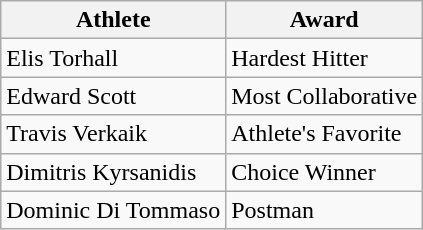<table class="wikitable">
<tr>
<th>Athlete</th>
<th>Award</th>
</tr>
<tr>
<td> Elis Torhall</td>
<td>Hardest Hitter</td>
</tr>
<tr>
<td> Edward Scott</td>
<td>Most Collaborative</td>
</tr>
<tr>
<td> Travis Verkaik</td>
<td>Athlete's Favorite</td>
</tr>
<tr>
<td> Dimitris Kyrsanidis</td>
<td>Choice Winner</td>
</tr>
<tr>
<td> Dominic Di Tommaso</td>
<td>Postman</td>
</tr>
</table>
